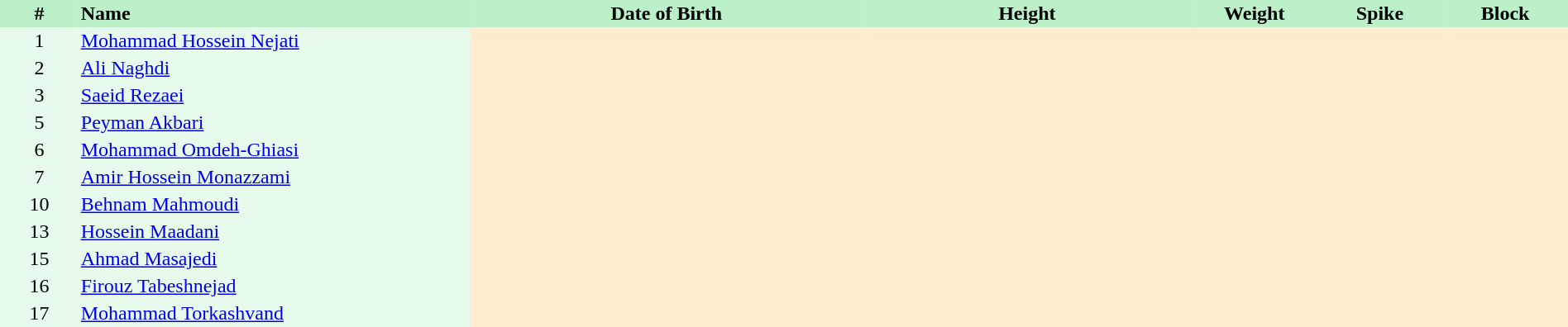<table border=0 cellpadding=2 cellspacing=0  |- bgcolor=#FFECCE style=text-align:center; font-size:90%; width=100%>
<tr bgcolor=#BBF0C9>
<th width=5%>#</th>
<th width=25% align=left>Name</th>
<th width=25%>Date of Birth</th>
<th width=21%>Height</th>
<th width=8%>Weight</th>
<th width=8%>Spike</th>
<th width=8%>Block</th>
</tr>
<tr bgcolor=#E7FAEC>
<td>1</td>
<td align="left"><a href='#'>Mohammad Hossein Nejati</a></td>
</tr>
<tr bgcolor=#E7FAEC>
<td>2</td>
<td align="left"><a href='#'>Ali Naghdi</a></td>
</tr>
<tr bgcolor=#E7FAEC>
<td>3</td>
<td align="left"><a href='#'>Saeid Rezaei</a></td>
</tr>
<tr bgcolor=#E7FAEC>
<td>5</td>
<td align="left"><a href='#'>Peyman Akbari</a></td>
</tr>
<tr bgcolor=#E7FAEC>
<td>6</td>
<td align="left"><a href='#'>Mohammad Omdeh-Ghiasi</a></td>
</tr>
<tr bgcolor=#E7FAEC>
<td>7</td>
<td align="left"><a href='#'>Amir Hossein Monazzami</a></td>
</tr>
<tr bgcolor=#E7FAEC>
<td>10</td>
<td align="left"><a href='#'>Behnam Mahmoudi</a></td>
</tr>
<tr bgcolor=#E7FAEC>
<td>13</td>
<td align="left"><a href='#'>Hossein Maadani</a></td>
</tr>
<tr bgcolor=#E7FAEC>
<td>15</td>
<td align="left"><a href='#'>Ahmad Masajedi</a></td>
</tr>
<tr bgcolor=#E7FAEC>
<td>16</td>
<td align="left"><a href='#'>Firouz Tabeshnejad</a></td>
</tr>
<tr bgcolor=#E7FAEC>
<td>17</td>
<td align="left"><a href='#'>Mohammad Torkashvand</a></td>
</tr>
</table>
